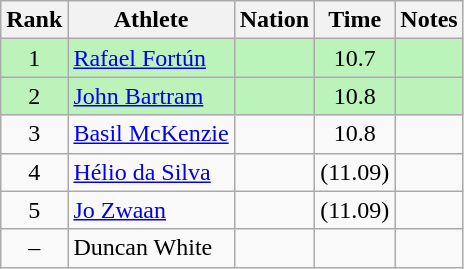<table class="wikitable sortable" style="text-align:center">
<tr>
<th>Rank</th>
<th>Athlete</th>
<th>Nation</th>
<th>Time</th>
<th>Notes</th>
</tr>
<tr bgcolor=#bbf3bb>
<td>1</td>
<td align=left><a href='#'>Rafael Fortún</a></td>
<td align=left></td>
<td>10.7</td>
<td></td>
</tr>
<tr bgcolor=#bbf3bb>
<td>2</td>
<td align=left><a href='#'>John Bartram</a></td>
<td align=left></td>
<td>10.8</td>
<td></td>
</tr>
<tr>
<td>3</td>
<td align=left><a href='#'>Basil McKenzie</a></td>
<td align=left></td>
<td>10.8</td>
<td></td>
</tr>
<tr>
<td>4</td>
<td align=left><a href='#'>Hélio da Silva</a></td>
<td align=left></td>
<td>(11.09)</td>
<td></td>
</tr>
<tr>
<td>5</td>
<td align=left><a href='#'>Jo Zwaan</a></td>
<td align=left></td>
<td>(11.09)</td>
<td></td>
</tr>
<tr>
<td data-sort-value=6>–</td>
<td align=left data-sort-value="White, Duncan">Duncan White</td>
<td align=left></td>
<td></td>
<td></td>
</tr>
</table>
